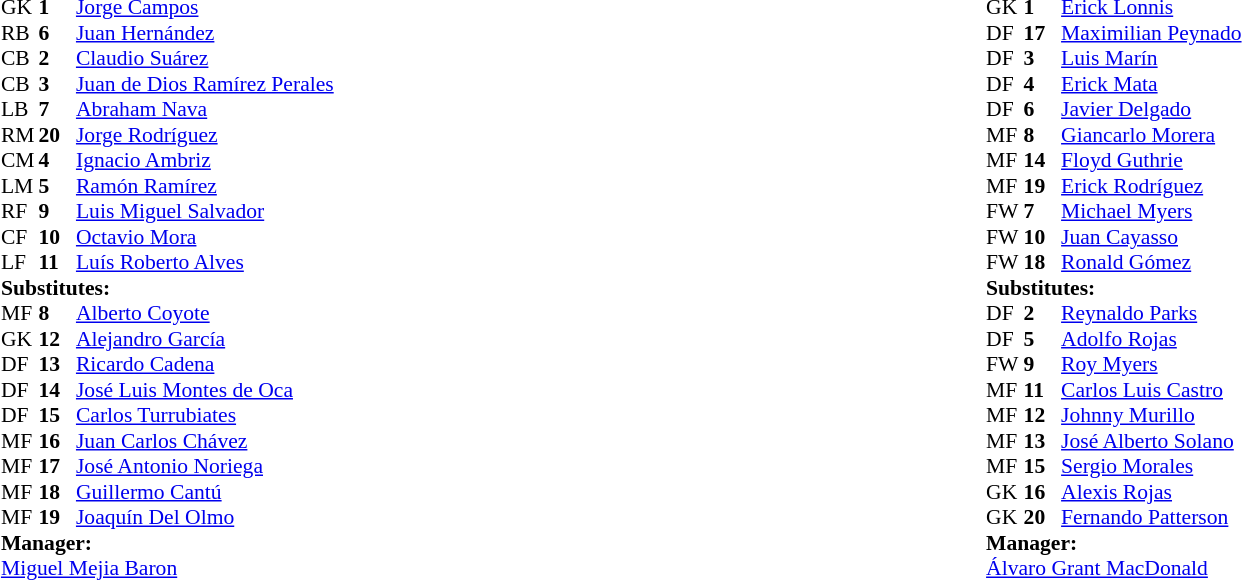<table width="100%">
<tr>
<td valign="top" width="40%"><br><table style="font-size:90%" cellspacing="0" cellpadding="0" align=center>
<tr>
<th width=25></th>
<th width=25></th>
</tr>
<tr>
<td>GK</td>
<td><strong>1</strong></td>
<td><a href='#'>Jorge Campos</a></td>
</tr>
<tr>
<td>RB</td>
<td><strong>6</strong></td>
<td><a href='#'>Juan Hernández</a></td>
</tr>
<tr>
<td>CB</td>
<td><strong>2</strong></td>
<td><a href='#'>Claudio Suárez</a></td>
</tr>
<tr>
<td>CB</td>
<td><strong>3</strong></td>
<td><a href='#'>Juan de Dios Ramírez Perales</a></td>
</tr>
<tr>
<td>LB</td>
<td><strong>7</strong></td>
<td><a href='#'>Abraham Nava</a></td>
</tr>
<tr>
<td>RM</td>
<td><strong>20</strong></td>
<td><a href='#'>Jorge Rodríguez</a></td>
<td></td>
<td></td>
</tr>
<tr>
<td>CM</td>
<td><strong>4</strong></td>
<td><a href='#'>Ignacio Ambriz</a></td>
</tr>
<tr>
<td>LM</td>
<td><strong>5</strong></td>
<td><a href='#'>Ramón Ramírez</a></td>
</tr>
<tr>
<td>RF</td>
<td><strong>9</strong></td>
<td><a href='#'>Luis Miguel Salvador</a></td>
</tr>
<tr>
<td>CF</td>
<td><strong>10</strong></td>
<td><a href='#'>Octavio Mora</a></td>
<td></td>
<td></td>
</tr>
<tr>
<td>LF</td>
<td><strong>11</strong></td>
<td><a href='#'>Luís Roberto Alves</a></td>
</tr>
<tr>
</tr>
<tr>
<td colspan=3><strong>Substitutes:</strong></td>
</tr>
<tr>
<td>MF</td>
<td><strong>8</strong></td>
<td><a href='#'>Alberto Coyote</a></td>
<td></td>
<td></td>
</tr>
<tr>
<td>GK</td>
<td><strong>12</strong></td>
<td><a href='#'>Alejandro García</a></td>
</tr>
<tr>
<td>DF</td>
<td><strong>13</strong></td>
<td><a href='#'>Ricardo Cadena</a></td>
</tr>
<tr>
<td>DF</td>
<td><strong>14</strong></td>
<td><a href='#'>José Luis Montes de Oca</a></td>
</tr>
<tr>
<td>DF</td>
<td><strong>15</strong></td>
<td><a href='#'>Carlos Turrubiates</a></td>
</tr>
<tr>
<td>MF</td>
<td><strong>16</strong></td>
<td><a href='#'>Juan Carlos Chávez</a></td>
</tr>
<tr>
<td>MF</td>
<td><strong>17</strong></td>
<td><a href='#'>José Antonio Noriega</a></td>
<td></td>
<td></td>
</tr>
<tr>
<td>MF</td>
<td><strong>18</strong></td>
<td><a href='#'>Guillermo Cantú</a></td>
</tr>
<tr>
<td>MF</td>
<td><strong>19</strong></td>
<td><a href='#'>Joaquín Del Olmo</a></td>
</tr>
<tr>
<td colspan=3><strong>Manager:</strong></td>
</tr>
<tr>
<td colspan=4><a href='#'>Miguel Mejia Baron</a></td>
</tr>
</table>
</td>
<td valign="top" width="50%"><br><table style="font-size:90%; margin:auto" cellspacing="0" cellpadding="0">
<tr>
<th width=25></th>
<th width=25></th>
</tr>
<tr>
<td>GK</td>
<td><strong>1</strong></td>
<td><a href='#'>Erick Lonnis</a></td>
</tr>
<tr>
<td>DF</td>
<td><strong>17</strong></td>
<td><a href='#'>Maximilian Peynado</a></td>
</tr>
<tr>
<td>DF</td>
<td><strong>3</strong></td>
<td><a href='#'>Luis Marín</a></td>
</tr>
<tr>
<td>DF</td>
<td><strong>4</strong></td>
<td><a href='#'>Erick Mata</a></td>
</tr>
<tr>
<td>DF</td>
<td><strong>6</strong></td>
<td><a href='#'>Javier Delgado</a></td>
</tr>
<tr>
<td>MF</td>
<td><strong>8</strong></td>
<td><a href='#'>Giancarlo Morera</a></td>
</tr>
<tr>
<td>MF</td>
<td><strong>14</strong></td>
<td><a href='#'>Floyd Guthrie</a></td>
</tr>
<tr>
<td>MF</td>
<td><strong>19</strong></td>
<td><a href='#'>Erick Rodríguez</a></td>
<td></td>
<td></td>
</tr>
<tr>
<td>FW</td>
<td><strong>7</strong></td>
<td><a href='#'>Michael Myers</a></td>
<td></td>
<td></td>
</tr>
<tr>
<td>FW</td>
<td><strong>10</strong></td>
<td><a href='#'>Juan Cayasso</a></td>
</tr>
<tr>
<td>FW</td>
<td><strong>18</strong></td>
<td><a href='#'>Ronald Gómez</a></td>
</tr>
<tr>
</tr>
<tr>
<td colspan=3><strong>Substitutes:</strong></td>
</tr>
<tr>
<td>DF</td>
<td><strong>2</strong></td>
<td><a href='#'>Reynaldo Parks</a></td>
</tr>
<tr>
<td>DF</td>
<td><strong>5</strong></td>
<td><a href='#'>Adolfo Rojas</a></td>
</tr>
<tr>
<td>FW</td>
<td><strong>9</strong></td>
<td><a href='#'>Roy Myers</a></td>
<td></td>
<td></td>
</tr>
<tr>
<td>MF</td>
<td><strong>11</strong></td>
<td><a href='#'>Carlos Luis Castro</a></td>
</tr>
<tr>
<td>MF</td>
<td><strong>12</strong></td>
<td><a href='#'>Johnny Murillo</a></td>
</tr>
<tr>
<td>MF</td>
<td><strong>13</strong></td>
<td><a href='#'>José Alberto Solano</a></td>
<td></td>
<td></td>
</tr>
<tr>
<td>MF</td>
<td><strong>15</strong></td>
<td><a href='#'>Sergio Morales</a></td>
</tr>
<tr>
<td>GK</td>
<td><strong>16</strong></td>
<td><a href='#'>Alexis Rojas</a></td>
</tr>
<tr>
<td>GK</td>
<td><strong>20</strong></td>
<td><a href='#'>Fernando Patterson</a></td>
</tr>
<tr>
<td colspan=3><strong>Manager:</strong></td>
</tr>
<tr>
<td colspan=4><a href='#'>Álvaro Grant MacDonald</a></td>
</tr>
</table>
</td>
</tr>
</table>
